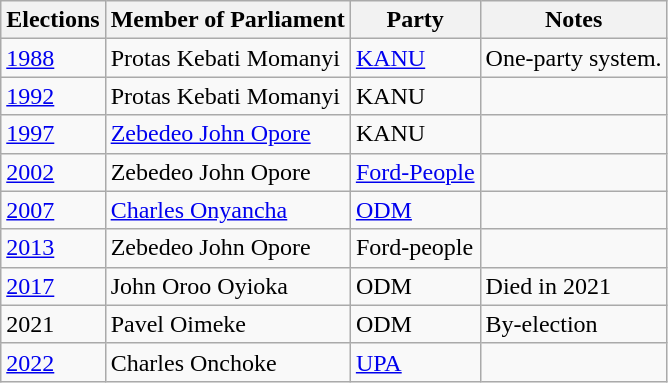<table class="wikitable">
<tr>
<th>Elections</th>
<th>Member of Parliament </th>
<th>Party</th>
<th>Notes</th>
</tr>
<tr>
<td><a href='#'>1988</a></td>
<td>Protas Kebati Momanyi</td>
<td><a href='#'>KANU</a></td>
<td>One-party system.</td>
</tr>
<tr>
<td><a href='#'>1992</a></td>
<td>Protas Kebati Momanyi</td>
<td>KANU</td>
<td></td>
</tr>
<tr>
<td><a href='#'>1997</a></td>
<td><a href='#'>Zebedeo John Opore</a></td>
<td>KANU</td>
<td></td>
</tr>
<tr>
<td><a href='#'>2002</a></td>
<td>Zebedeo John Opore</td>
<td><a href='#'>Ford-People</a></td>
<td></td>
</tr>
<tr>
<td><a href='#'>2007</a></td>
<td><a href='#'>Charles Onyancha</a></td>
<td><a href='#'>ODM</a></td>
<td></td>
</tr>
<tr>
<td><a href='#'>2013</a></td>
<td>Zebedeo John Opore</td>
<td>Ford-people</td>
<td></td>
</tr>
<tr>
<td><a href='#'>2017</a></td>
<td>John Oroo Oyioka</td>
<td>ODM</td>
<td>Died in 2021</td>
</tr>
<tr>
<td>2021</td>
<td>Pavel Oimeke</td>
<td>ODM</td>
<td>By-election</td>
</tr>
<tr>
<td><a href='#'>2022</a></td>
<td>Charles Onchoke</td>
<td><a href='#'>UPA</a></td>
<td></td>
</tr>
</table>
